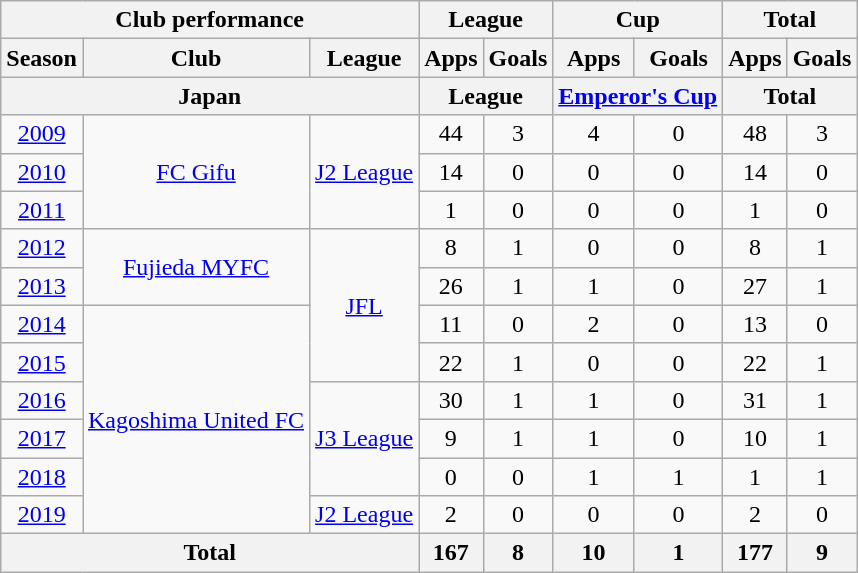<table class="wikitable" style="text-align:center;">
<tr>
<th colspan=3>Club performance</th>
<th colspan=2>League</th>
<th colspan=2>Cup</th>
<th colspan=2>Total</th>
</tr>
<tr>
<th>Season</th>
<th>Club</th>
<th>League</th>
<th>Apps</th>
<th>Goals</th>
<th>Apps</th>
<th>Goals</th>
<th>Apps</th>
<th>Goals</th>
</tr>
<tr>
<th colspan=3>Japan</th>
<th colspan=2>League</th>
<th colspan=2><a href='#'>Emperor's Cup</a></th>
<th colspan=2>Total</th>
</tr>
<tr>
<td><a href='#'>2009</a></td>
<td rowspan="3"><a href='#'>FC Gifu</a></td>
<td rowspan="3"><a href='#'>J2 League</a></td>
<td>44</td>
<td>3</td>
<td>4</td>
<td>0</td>
<td>48</td>
<td>3</td>
</tr>
<tr>
<td><a href='#'>2010</a></td>
<td>14</td>
<td>0</td>
<td>0</td>
<td>0</td>
<td>14</td>
<td>0</td>
</tr>
<tr>
<td><a href='#'>2011</a></td>
<td>1</td>
<td>0</td>
<td>0</td>
<td>0</td>
<td>1</td>
<td>0</td>
</tr>
<tr>
<td><a href='#'>2012</a></td>
<td rowspan="2"><a href='#'>Fujieda MYFC</a></td>
<td rowspan="4"><a href='#'>JFL</a></td>
<td>8</td>
<td>1</td>
<td>0</td>
<td>0</td>
<td>8</td>
<td>1</td>
</tr>
<tr>
<td><a href='#'>2013</a></td>
<td>26</td>
<td>1</td>
<td>1</td>
<td>0</td>
<td>27</td>
<td>1</td>
</tr>
<tr>
<td><a href='#'>2014</a></td>
<td rowspan="6"><a href='#'>Kagoshima United FC</a></td>
<td>11</td>
<td>0</td>
<td>2</td>
<td>0</td>
<td>13</td>
<td>0</td>
</tr>
<tr>
<td><a href='#'>2015</a></td>
<td>22</td>
<td>1</td>
<td>0</td>
<td>0</td>
<td>22</td>
<td>1</td>
</tr>
<tr>
<td><a href='#'>2016</a></td>
<td rowspan="3"><a href='#'>J3 League</a></td>
<td>30</td>
<td>1</td>
<td>1</td>
<td>0</td>
<td>31</td>
<td>1</td>
</tr>
<tr>
<td><a href='#'>2017</a></td>
<td>9</td>
<td>1</td>
<td>1</td>
<td>0</td>
<td>10</td>
<td>1</td>
</tr>
<tr>
<td><a href='#'>2018</a></td>
<td>0</td>
<td>0</td>
<td>1</td>
<td>1</td>
<td>1</td>
<td>1</td>
</tr>
<tr>
<td><a href='#'>2019</a></td>
<td><a href='#'>J2 League</a></td>
<td>2</td>
<td>0</td>
<td>0</td>
<td>0</td>
<td>2</td>
<td>0</td>
</tr>
<tr>
<th colspan=3>Total</th>
<th>167</th>
<th>8</th>
<th>10</th>
<th>1</th>
<th>177</th>
<th>9</th>
</tr>
</table>
